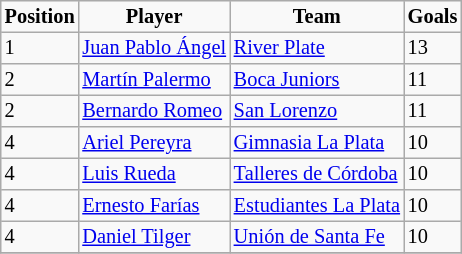<table border="2" cellpadding="2" cellspacing="0" style="margin: 0; background: #f9f9f9; border: 1px #aaa solid; border-collapse: collapse; font-size: 85%;">
<tr>
<th>Position</th>
<th>Player</th>
<th>Team</th>
<th>Goals</th>
</tr>
<tr>
<td>1</td>
<td><a href='#'>Juan Pablo Ángel</a></td>
<td><a href='#'>River Plate</a></td>
<td>13</td>
</tr>
<tr>
<td>2</td>
<td><a href='#'>Martín Palermo</a></td>
<td><a href='#'>Boca Juniors</a></td>
<td>11</td>
</tr>
<tr>
<td>2</td>
<td><a href='#'>Bernardo Romeo</a></td>
<td><a href='#'>San Lorenzo</a></td>
<td>11</td>
</tr>
<tr>
<td>4</td>
<td><a href='#'>Ariel Pereyra</a></td>
<td><a href='#'>Gimnasia La Plata</a></td>
<td>10</td>
</tr>
<tr>
<td>4</td>
<td><a href='#'>Luis Rueda</a></td>
<td><a href='#'>Talleres de Córdoba</a></td>
<td>10</td>
</tr>
<tr>
<td>4</td>
<td><a href='#'>Ernesto Farías</a></td>
<td><a href='#'>Estudiantes La Plata</a></td>
<td>10</td>
</tr>
<tr>
<td>4</td>
<td><a href='#'>Daniel Tilger</a></td>
<td><a href='#'>Unión de Santa Fe</a></td>
<td>10</td>
</tr>
<tr>
</tr>
</table>
